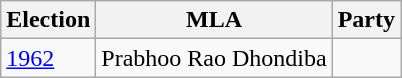<table class="wikitable sortable">
<tr>
<th>Election</th>
<th>MLA</th>
<th colspan=2>Party</th>
</tr>
<tr>
<td><a href='#'>1962</a></td>
<td>Prabhoo Rao Dhondiba</td>
<td></td>
</tr>
</table>
